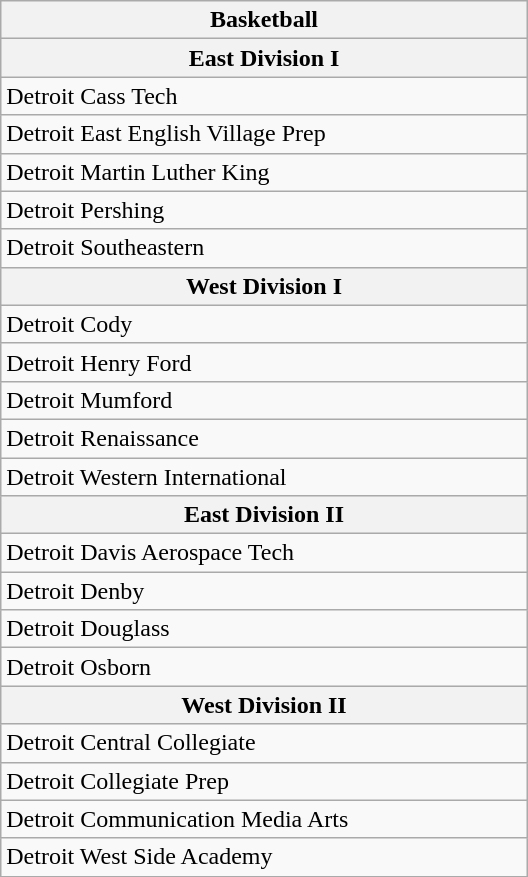<table class="wikitable collapsible collapsed" style="width:22em">
<tr>
<th align=center>Basketball</th>
</tr>
<tr>
<th>East Division I</th>
</tr>
<tr>
<td>Detroit Cass Tech</td>
</tr>
<tr>
<td>Detroit East English Village Prep</td>
</tr>
<tr>
<td>Detroit Martin Luther King</td>
</tr>
<tr>
<td>Detroit Pershing</td>
</tr>
<tr>
<td>Detroit Southeastern</td>
</tr>
<tr>
<th>West Division I</th>
</tr>
<tr>
<td>Detroit Cody</td>
</tr>
<tr>
<td>Detroit Henry Ford</td>
</tr>
<tr>
<td>Detroit Mumford</td>
</tr>
<tr>
<td>Detroit Renaissance</td>
</tr>
<tr>
<td>Detroit Western International</td>
</tr>
<tr>
<th>East Division II</th>
</tr>
<tr>
<td>Detroit Davis Aerospace Tech</td>
</tr>
<tr>
<td>Detroit Denby</td>
</tr>
<tr>
<td>Detroit Douglass</td>
</tr>
<tr>
<td>Detroit Osborn</td>
</tr>
<tr>
<th>West Division II</th>
</tr>
<tr>
<td>Detroit Central Collegiate</td>
</tr>
<tr>
<td>Detroit Collegiate Prep</td>
</tr>
<tr>
<td>Detroit Communication Media Arts</td>
</tr>
<tr>
<td>Detroit West Side Academy</td>
</tr>
</table>
